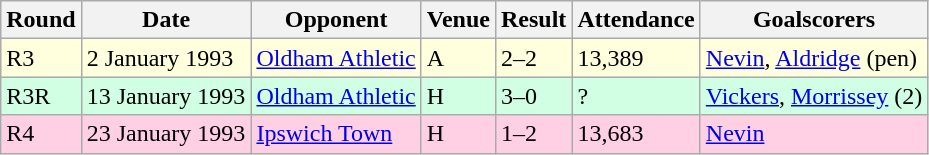<table class="wikitable">
<tr>
<th>Round</th>
<th>Date</th>
<th>Opponent</th>
<th>Venue</th>
<th>Result</th>
<th>Attendance</th>
<th>Goalscorers</th>
</tr>
<tr style="background-color: #ffffdd;">
<td>R3</td>
<td>2 January 1993</td>
<td><a href='#'>Oldham Athletic</a></td>
<td>A</td>
<td>2–2</td>
<td>13,389</td>
<td><a href='#'>Nevin</a>, <a href='#'>Aldridge</a> (pen)</td>
</tr>
<tr style="background-color: #d0ffe3;">
<td>R3R</td>
<td>13 January 1993</td>
<td><a href='#'>Oldham Athletic</a></td>
<td>H</td>
<td>3–0</td>
<td>?</td>
<td><a href='#'>Vickers</a>, <a href='#'>Morrissey</a> (2)</td>
</tr>
<tr style="background-color: #ffd0e3;">
<td>R4</td>
<td>23 January 1993</td>
<td><a href='#'>Ipswich Town</a></td>
<td>H</td>
<td>1–2</td>
<td>13,683</td>
<td><a href='#'>Nevin</a></td>
</tr>
</table>
